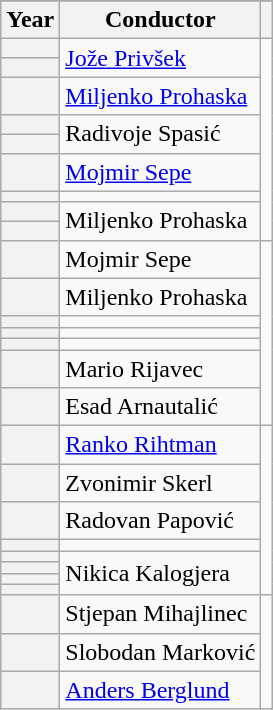<table class="wikitable plainrowheaders">
<tr>
</tr>
<tr>
<th scope="col">Year</th>
<th scope="col">Conductor</th>
<th scope="col"></th>
</tr>
<tr>
<th scope="row"></th>
<td rowspan="2"><a href='#'>Jože Privšek</a></td>
<td rowspan="9" style="text-align: center"></td>
</tr>
<tr>
<th scope="row"></th>
</tr>
<tr>
<th scope="row"></th>
<td><a href='#'>Miljenko Prohaska</a></td>
</tr>
<tr>
<th scope="row"></th>
<td rowspan="2">Radivoje Spasić</td>
</tr>
<tr>
<th scope="row"></th>
</tr>
<tr>
<th scope="row"></th>
<td><a href='#'>Mojmir Sepe</a></td>
</tr>
<tr>
<th scope="row"></th>
<td></td>
</tr>
<tr>
<th scope="row"></th>
<td rowspan="2">Miljenko Prohaska</td>
</tr>
<tr>
<th scope="row"></th>
</tr>
<tr>
<th scope="row"></th>
<td>Mojmir Sepe</td>
<td rowspan="7" style="text-align: center"></td>
</tr>
<tr>
<th scope="row"></th>
<td>Miljenko Prohaska</td>
</tr>
<tr>
<th scope="row"></th>
<td></td>
</tr>
<tr>
<th scope="row"></th>
<td></td>
</tr>
<tr>
<th scope="row"></th>
<td></td>
</tr>
<tr>
<th scope="row"></th>
<td>Mario Rijavec</td>
</tr>
<tr>
<th scope="row"></th>
<td>Esad Arnautalić</td>
</tr>
<tr>
<th scope="row"></th>
<td><a href='#'>Ranko Rihtman</a></td>
<td rowspan="8" style="text-align: center"></td>
</tr>
<tr>
<th scope="row"></th>
<td>Zvonimir Skerl</td>
</tr>
<tr>
<th scope="row"></th>
<td>Radovan Papović</td>
</tr>
<tr>
<th scope="row"></th>
<td></td>
</tr>
<tr>
<th scope="row"></th>
<td rowspan="4">Nikica Kalogjera</td>
</tr>
<tr>
<th scope="row"></th>
</tr>
<tr>
<th scope="row"></th>
</tr>
<tr>
<th scope="row"></th>
</tr>
<tr>
<th scope="row"></th>
<td>Stjepan Mihajlinec</td>
<td rowspan="3" style="text-align: center"></td>
</tr>
<tr>
<th scope="row"></th>
<td>Slobodan Marković</td>
</tr>
<tr>
<th scope="row"></th>
<td><a href='#'>Anders Berglund</a></td>
</tr>
</table>
